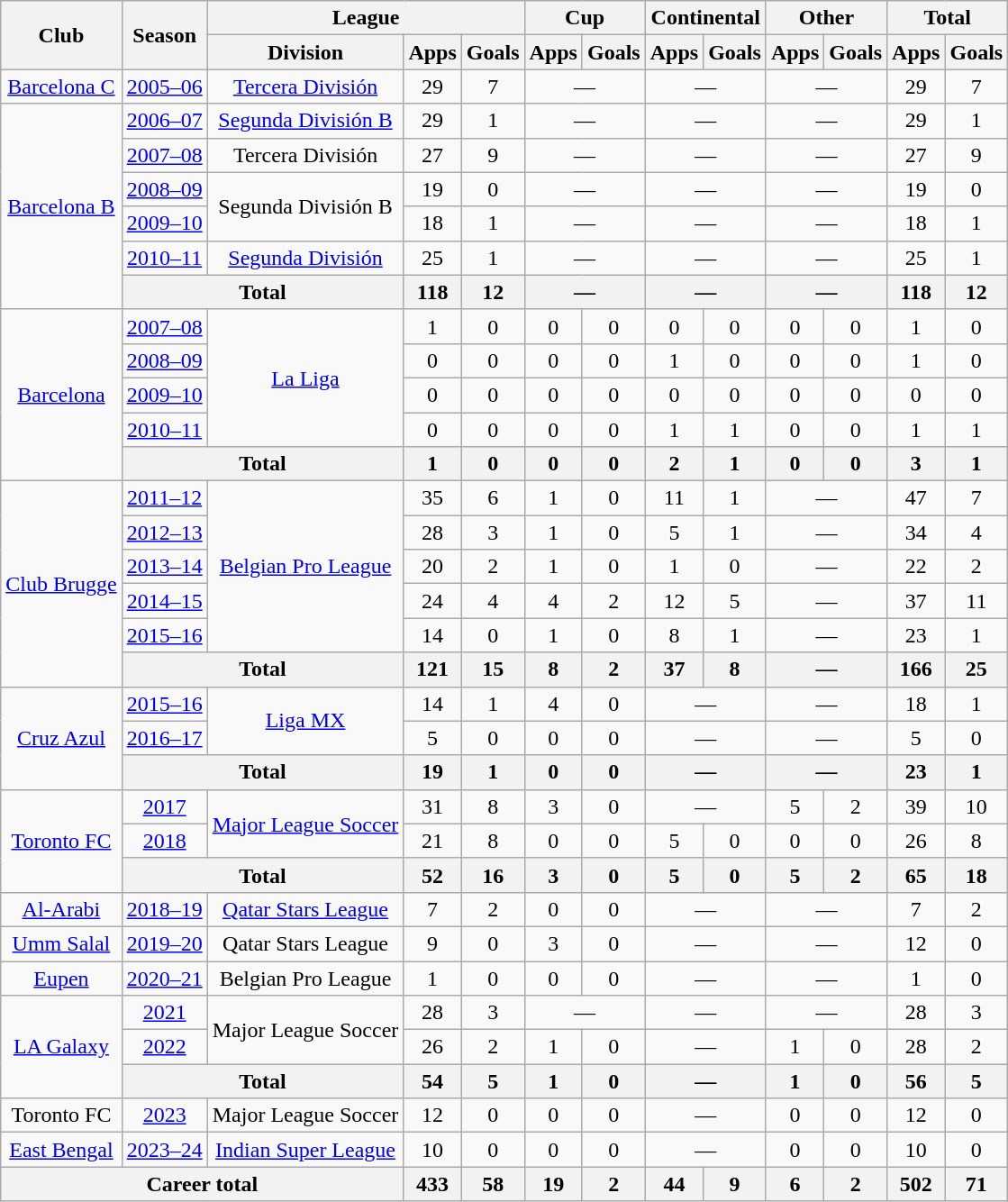<table class="wikitable" style="text-align:center">
<tr>
<th rowspan="2">Club</th>
<th rowspan="2">Season</th>
<th colspan="3">League</th>
<th colspan="2">Cup</th>
<th colspan="2">Continental</th>
<th colspan="2">Other</th>
<th colspan="2">Total</th>
</tr>
<tr>
<th>Division</th>
<th>Apps</th>
<th>Goals</th>
<th>Apps</th>
<th>Goals</th>
<th>Apps</th>
<th>Goals</th>
<th>Apps</th>
<th>Goals</th>
<th>Apps</th>
<th>Goals</th>
</tr>
<tr>
<td><a href='#'>Barcelona C</a></td>
<td><a href='#'>2005–06</a></td>
<td><a href='#'>Tercera División</a></td>
<td>29</td>
<td>7</td>
<td colspan="2">—</td>
<td colspan="2">—</td>
<td colspan="2">—</td>
<td>29</td>
<td>7</td>
</tr>
<tr>
<td rowspan="6"><a href='#'>Barcelona B</a></td>
<td><a href='#'>2006–07</a></td>
<td><a href='#'>Segunda División B</a></td>
<td>29</td>
<td>1</td>
<td colspan="2">—</td>
<td colspan="2">—</td>
<td colspan="2">—</td>
<td>29</td>
<td>1</td>
</tr>
<tr>
<td !colspan="2"><a href='#'>2007–08</a></td>
<td>Tercera División</td>
<td>27</td>
<td>9</td>
<td colspan="2">—</td>
<td colspan="2">—</td>
<td colspan="2">—</td>
<td>27</td>
<td>9</td>
</tr>
<tr>
<td><a href='#'>2008–09</a></td>
<td rowspan="2">Segunda División B</td>
<td>19</td>
<td>0</td>
<td colspan="2">—</td>
<td colspan="2">—</td>
<td colspan="2">—</td>
<td>19</td>
<td>0</td>
</tr>
<tr>
<td><a href='#'>2009–10</a></td>
<td>18</td>
<td>1</td>
<td colspan="2">—</td>
<td colspan="2">—</td>
<td colspan="2">—</td>
<td>18</td>
<td>1</td>
</tr>
<tr>
<td><a href='#'>2010–11</a></td>
<td><a href='#'>Segunda División</a></td>
<td>25</td>
<td>1</td>
<td colspan="2">—</td>
<td colspan="2">—</td>
<td colspan="2">—</td>
<td>25</td>
<td>1</td>
</tr>
<tr>
<th colspan="2">Total</th>
<th>118</th>
<th>12</th>
<th colspan="2">—</th>
<th colspan="2">—</th>
<th colspan="2">—</th>
<th>118</th>
<th>12</th>
</tr>
<tr>
<td rowspan="5"><a href='#'>Barcelona</a></td>
<td><a href='#'>2007–08</a></td>
<td rowspan="4"><a href='#'>La Liga</a></td>
<td>1</td>
<td>0</td>
<td>0</td>
<td>0</td>
<td>0</td>
<td>0</td>
<td>0</td>
<td>0</td>
<td>1</td>
<td>0</td>
</tr>
<tr>
<td><a href='#'>2008–09</a></td>
<td>0</td>
<td>0</td>
<td>0</td>
<td>0</td>
<td>1</td>
<td>0</td>
<td>0</td>
<td>0</td>
<td>1</td>
<td>0</td>
</tr>
<tr>
<td><a href='#'>2009–10</a></td>
<td>0</td>
<td>0</td>
<td>0</td>
<td>0</td>
<td>0</td>
<td>0</td>
<td>0</td>
<td>0</td>
<td>0</td>
<td>0</td>
</tr>
<tr>
<td><a href='#'>2010–11</a></td>
<td>0</td>
<td>0</td>
<td>0</td>
<td>0</td>
<td>1</td>
<td>1</td>
<td>0</td>
<td>0</td>
<td>1</td>
<td>1</td>
</tr>
<tr>
<th colspan="2">Total</th>
<th>1</th>
<th>0</th>
<th>0</th>
<th>0</th>
<th>2</th>
<th>1</th>
<th>0</th>
<th>0</th>
<th>3</th>
<th>1</th>
</tr>
<tr>
<td rowspan="6"><a href='#'>Club Brugge</a></td>
<td><a href='#'>2011–12</a></td>
<td rowspan="5"><a href='#'>Belgian Pro League</a></td>
<td>35</td>
<td>6</td>
<td>1</td>
<td>0</td>
<td>11</td>
<td>1</td>
<td colspan="2">—</td>
<td>47</td>
<td>7</td>
</tr>
<tr>
<td><a href='#'>2012–13</a></td>
<td>28</td>
<td>3</td>
<td>1</td>
<td>0</td>
<td>5</td>
<td>1</td>
<td colspan="2">—</td>
<td>34</td>
<td>4</td>
</tr>
<tr>
<td><a href='#'>2013–14</a></td>
<td>20</td>
<td>2</td>
<td>1</td>
<td>0</td>
<td>1</td>
<td>0</td>
<td colspan="2">—</td>
<td>22</td>
<td>2</td>
</tr>
<tr>
<td><a href='#'>2014–15</a></td>
<td>24</td>
<td>4</td>
<td>4</td>
<td>2</td>
<td>12</td>
<td>5</td>
<td colspan="2">—</td>
<td>37</td>
<td>11</td>
</tr>
<tr>
<td><a href='#'>2015–16</a></td>
<td>14</td>
<td>0</td>
<td>1</td>
<td>0</td>
<td>8</td>
<td>1</td>
<td colspan="2">—</td>
<td>23</td>
<td>1</td>
</tr>
<tr>
<th colspan="2">Total</th>
<th>121</th>
<th>15</th>
<th>8</th>
<th>2</th>
<th>37</th>
<th>8</th>
<th colspan="2">—</th>
<th>166</th>
<th>25</th>
</tr>
<tr>
<td rowspan="3"><a href='#'>Cruz Azul</a></td>
<td><a href='#'>2015–16</a></td>
<td rowspan="2"><a href='#'>Liga MX</a></td>
<td>14</td>
<td>1</td>
<td>4</td>
<td>0</td>
<td colspan="2">—</td>
<td colspan="2">—</td>
<td>18</td>
<td>1</td>
</tr>
<tr>
<td><a href='#'>2016–17</a></td>
<td>5</td>
<td>0</td>
<td>0</td>
<td>0</td>
<td colspan="2">—</td>
<td colspan="2">—</td>
<td>5</td>
<td>0</td>
</tr>
<tr>
<th colspan="2">Total</th>
<th>19</th>
<th>1</th>
<th>0</th>
<th>0</th>
<th colspan="2">—</th>
<th colspan="2">—</th>
<th>23</th>
<th>1</th>
</tr>
<tr>
<td rowspan="3"><a href='#'>Toronto FC</a></td>
<td><a href='#'>2017</a></td>
<td rowspan="2"><a href='#'>Major League Soccer</a></td>
<td>31</td>
<td>8</td>
<td>3</td>
<td>0</td>
<td colspan="2">—</td>
<td>5</td>
<td>2</td>
<td>39</td>
<td>10</td>
</tr>
<tr>
<td><a href='#'>2018</a></td>
<td>21</td>
<td>8</td>
<td>0</td>
<td>0</td>
<td>5</td>
<td>0</td>
<td>0</td>
<td>0</td>
<td>26</td>
<td>8</td>
</tr>
<tr>
<th colspan="2">Total</th>
<th>52</th>
<th>16</th>
<th>3</th>
<th>0</th>
<th>5</th>
<th>0</th>
<th>5</th>
<th>2</th>
<th>65</th>
<th>18</th>
</tr>
<tr>
<td><a href='#'>Al-Arabi</a></td>
<td><a href='#'>2018–19</a></td>
<td><a href='#'>Qatar Stars League</a></td>
<td>7</td>
<td>2</td>
<td>0</td>
<td>0</td>
<td colspan="2">—</td>
<td colspan="2">—</td>
<td>7</td>
<td>2</td>
</tr>
<tr>
<td><a href='#'>Umm Salal</a></td>
<td><a href='#'>2019–20</a></td>
<td>Qatar Stars League</td>
<td>9</td>
<td>0</td>
<td>3</td>
<td>0</td>
<td colspan="2">—</td>
<td colspan="2">—</td>
<td>12</td>
<td>0</td>
</tr>
<tr>
<td><a href='#'>Eupen</a></td>
<td><a href='#'>2020–21</a></td>
<td>Belgian Pro League</td>
<td>1</td>
<td>0</td>
<td>0</td>
<td>0</td>
<td colspan="2">—</td>
<td colspan="2">—</td>
<td>1</td>
<td>0</td>
</tr>
<tr>
<td rowspan="3"><a href='#'>LA Galaxy</a></td>
<td><a href='#'>2021</a></td>
<td rowspan="2">Major League Soccer</td>
<td>28</td>
<td>3</td>
<td colspan="2">—</td>
<td colspan="2">—</td>
<td colspan="2">—</td>
<td>28</td>
<td>3</td>
</tr>
<tr>
<td><a href='#'>2022</a></td>
<td>26</td>
<td>2</td>
<td>1</td>
<td>0</td>
<td colspan="2">—</td>
<td>1</td>
<td>0</td>
<td>28</td>
<td>2</td>
</tr>
<tr>
<th colspan="2">Total</th>
<th>54</th>
<th>5</th>
<th>1</th>
<th>0</th>
<th colspan="2">—</th>
<th>1</th>
<th>0</th>
<th>56</th>
<th>5</th>
</tr>
<tr>
<td>Toronto FC</td>
<td><a href='#'>2023</a></td>
<td>Major League Soccer</td>
<td>12</td>
<td>0</td>
<td>0</td>
<td>0</td>
<td colspan="2">—</td>
<td>0</td>
<td>0</td>
<td>12</td>
<td>0</td>
</tr>
<tr>
<td><a href='#'>East Bengal</a></td>
<td><a href='#'>2023–24</a></td>
<td><a href='#'>Indian Super League</a></td>
<td>10</td>
<td>0</td>
<td>0</td>
<td>0</td>
<td colspan="2">—</td>
<td>0</td>
<td>0</td>
<td>10</td>
<td>0</td>
</tr>
<tr>
<th colspan="3">Career total</th>
<th>433</th>
<th>58</th>
<th>19</th>
<th>2</th>
<th>44</th>
<th>9</th>
<th>6</th>
<th>2</th>
<th>502</th>
<th>71</th>
</tr>
</table>
